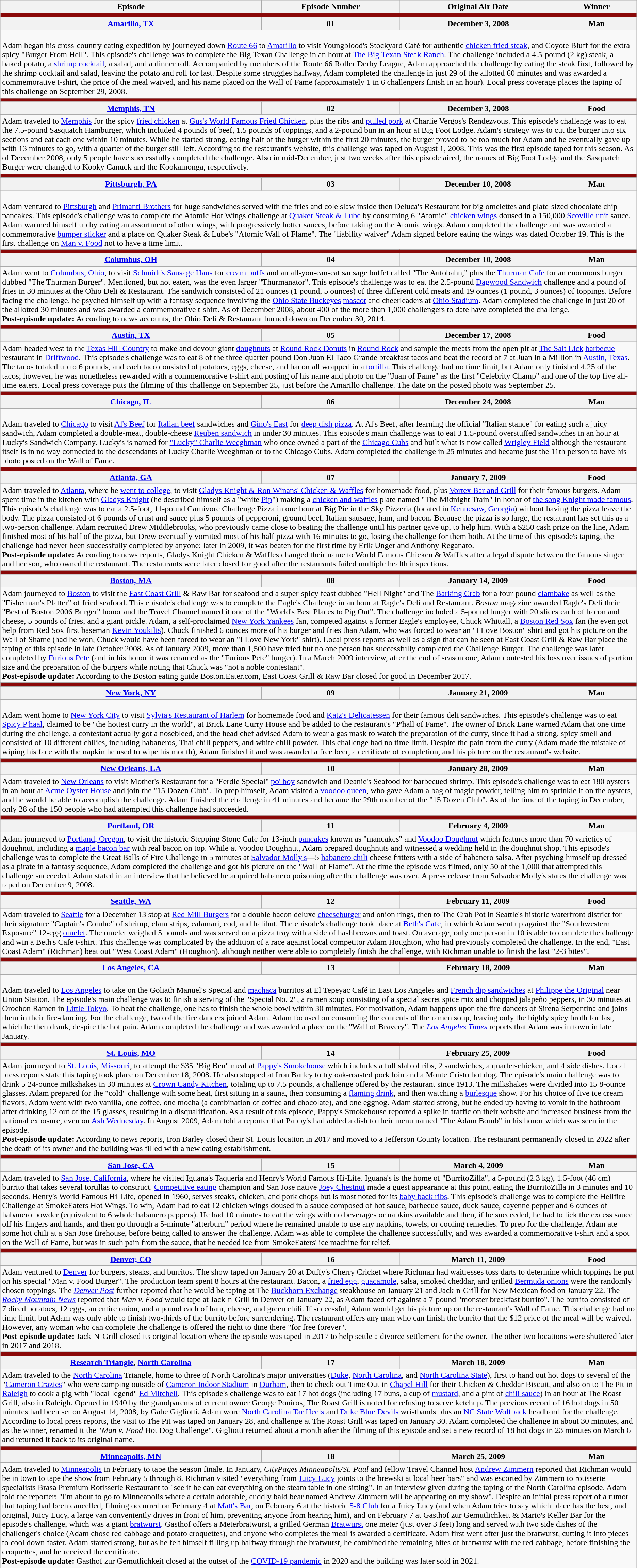<table class="wikitable" border="1">
<tr>
<th>Episode</th>
<th>Episode Number</th>
<th>Original Air Date</th>
<th>Winner</th>
</tr>
<tr>
<td colspan="6" bgcolor="#8A0808"></td>
</tr>
<tr>
<th><a href='#'>Amarillo, TX</a></th>
<th>01</th>
<th>December 3, 2008</th>
<th>Man</th>
</tr>
<tr>
<td colspan="5"><br>Adam began his cross-country eating expedition by journeyed down <a href='#'>Route 66</a> to <a href='#'>Amarillo</a> to visit Youngblood's Stockyard Café for authentic <a href='#'>chicken fried steak</a>, and Coyote Bluff for the extra-spicy "Burger From Hell". This episode's challenge was to complete the Big Texan Challenge in an hour at <a href='#'>The Big Texan Steak Ranch</a>. The challenge included a 4.5-pound (2 kg) steak, a baked potato, a <a href='#'>shrimp cocktail</a>, a salad, and a dinner roll. Accompanied by members of the Route 66 Roller Derby League, Adam approached the challenge by eating the steak first, followed by the shrimp cocktail and salad, leaving the potato and roll for last. Despite some struggles halfway, Adam completed the challenge in just 29 of the allotted 60 minutes and was awarded a commemorative t-shirt, the price of the meal waived, and his name placed on the Wall of Fame (approximately 1 in 6 challengers finish in an hour). Local press coverage places the taping of this challenge on September 29, 2008.</td>
</tr>
<tr>
<td colspan="6" bgcolor="#8A0808"></td>
</tr>
<tr>
<th><a href='#'>Memphis, TN</a></th>
<th>02</th>
<th>December 3, 2008</th>
<th>Food</th>
</tr>
<tr>
<td colspan="5">Adam traveled to <a href='#'>Memphis</a> for the spicy <a href='#'>fried chicken</a> at <a href='#'>Gus's World Famous Fried Chicken</a>, plus the ribs and <a href='#'>pulled pork</a> at Charlie Vergos's Rendezvous. This episode's challenge was to eat the 7.5-pound Sasquatch Hamburger, which included 4 pounds of beef, 1.5 pounds of toppings, and a 2-pound bun in an hour at Big Foot Lodge. Adam's strategy was to cut the burger into six sections and eat each one within 10 minutes. While he started strong, eating half of the burger within the first 20 minutes, the burger proved to be too much for Adam and he eventually gave up with 13 minutes to go, with a quarter of the burger still left. According to the restaurant's website, this challenge was taped on August 1, 2008. This was the first episode taped for this season. As of December 2008, only 5 people have successfully completed the challenge. Also in mid-December, just two weeks after this episode aired, the names of Big Foot Lodge and the Sasquatch Burger were changed to Kooky Canuck and the Kookamonga, respectively.</td>
</tr>
<tr>
<td colspan="6" bgcolor="#8A0808"></td>
</tr>
<tr>
<th><a href='#'>Pittsburgh, PA</a></th>
<th>03</th>
<th>December 10, 2008</th>
<th>Man</th>
</tr>
<tr>
<td colspan="5"><br>Adam ventured to <a href='#'>Pittsburgh</a> and <a href='#'>Primanti Brothers</a> for huge sandwiches served with the fries and cole slaw inside then Deluca's Restaurant for big omelettes and plate-sized chocolate chip pancakes. This episode's challenge was to complete the Atomic Hot Wings challenge at <a href='#'>Quaker Steak & Lube</a> by consuming 6 "Atomic" <a href='#'>chicken wings</a> doused in a 150,000 <a href='#'>Scoville unit</a> sauce. Adam warmed himself up by eating an assortment of other wings, with progressively hotter sauces, before taking on the Atomic wings. Adam completed the challenge and was awarded a commemorative <a href='#'>bumper sticker</a> and a place on Quaker Steak & Lube's "Atomic Wall of Flame". The "liability waiver" Adam signed before eating the wings was dated October 19. This is the first challenge on <a href='#'>Man v. Food</a> not to have a time limit.</td>
</tr>
<tr>
<td colspan="6" bgcolor="#8A0808"></td>
</tr>
<tr>
<th><a href='#'>Columbus, OH</a></th>
<th>04</th>
<th>December 10, 2008</th>
<th>Man</th>
</tr>
<tr>
<td colspan="5"> Adam went to <a href='#'>Columbus, Ohio</a>, to visit <a href='#'>Schmidt's Sausage Haus</a> for <a href='#'>cream puffs</a> and an all-you-can-eat sausage buffet called "The Autobahn," plus the <a href='#'>Thurman Cafe</a> for an enormous burger dubbed "The Thurman Burger". Mentioned, but not eaten, was the even larger "Thurmanator". This episode's challenge was to eat the 2.5-pound <a href='#'>Dagwood Sandwich</a> challenge and a pound of fries in 30 minutes at the Ohio Deli & Restaurant. The sandwich consisted of 21 ounces (1 pound, 5 ounces) of three different cold meats and 19 ounces (1 pound, 3 ounces) of toppings. Before facing the challenge, he psyched himself up with a fantasy sequence involving the <a href='#'>Ohio State Buckeyes</a> <a href='#'>mascot</a> and cheerleaders at <a href='#'>Ohio Stadium</a>. Adam completed the challenge in just 20 of the allotted 30 minutes and was awarded a commemorative t-shirt. As of December 2008, about 400 of the more than 1,000 challengers to date have completed the challenge.<br><strong>Post-episode update:</strong> According to news accounts, the Ohio Deli & Restaurant burned down on December 30, 2014.
</td>
</tr>
<tr>
<td colspan="6" bgcolor="#8A0808"></td>
</tr>
<tr>
<th><a href='#'>Austin, TX</a></th>
<th>05</th>
<th>December 17, 2008</th>
<th>Food</th>
</tr>
<tr>
<td colspan="5">Adam headed west to the <a href='#'>Texas Hill Country</a> to make and devour giant <a href='#'>doughnuts</a> at <a href='#'>Round Rock Donuts</a> in <a href='#'>Round Rock</a> and sample the meats from the open pit at <a href='#'>The Salt Lick</a> <a href='#'>barbecue</a> restaurant in <a href='#'>Driftwood</a>. This episode's challenge was to eat 8 of the three-quarter-pound Don Juan El Taco Grande breakfast tacos and beat the record of 7 at Juan in a Million in <a href='#'>Austin, Texas</a>. The tacos totaled up to 6 pounds, and each taco consisted of potatoes, eggs, cheese, and bacon all wrapped in a <a href='#'>tortilla</a>. This challenge had no time limit, but Adam only finished 4.25 of the tacos; however, he was nonetheless rewarded with a commemorative t-shirt and posting of his name and photo on the "Juan of Fame" as the first "Celebrity Champ" and one of the top five all-time eaters. Local press coverage puts the filming of this challenge on September 25, just before the Amarillo challenge. The date on the posted photo was September 25.</td>
</tr>
<tr>
<td colspan="6" bgcolor="#8A0808"></td>
</tr>
<tr>
<th><a href='#'>Chicago, IL</a></th>
<th>06</th>
<th>December 24, 2008</th>
<th>Man</th>
</tr>
<tr>
<td colspan="5"><br>Adam traveled to <a href='#'>Chicago</a> to visit <a href='#'>Al's Beef</a> for <a href='#'>Italian beef</a> sandwiches and <a href='#'>Gino's East</a> for <a href='#'>deep dish pizza</a>. At Al's Beef, after learning the official "Italian stance" for eating such a juicy sandwich, Adam completed a double-meat, double-cheese <a href='#'>Reuben sandwich</a> in under 30 minutes. This episode's main challenge was to eat 3 1.5-pound overstuffed sandwiches in an hour at Lucky's Sandwich Company. Lucky's is named for <a href='#'>"Lucky" Charlie Weeghman</a> who once owned a part of the <a href='#'>Chicago Cubs</a> and built what is now called <a href='#'>Wrigley Field</a> although the restaurant itself is in no way connected to the descendants of Lucky Charlie Weeghman or to the Chicago Cubs. Adam completed the challenge in 25 minutes and became just the 11th person to have his photo posted on the Wall of Fame.</td>
</tr>
<tr>
<td colspan="6" bgcolor="#8A0808"></td>
</tr>
<tr>
<th><a href='#'>Atlanta, GA</a></th>
<th>07</th>
<th>January 7, 2009</th>
<th>Food</th>
</tr>
<tr>
<td colspan="5">Adam traveled to <a href='#'>Atlanta</a>, where he <a href='#'>went to college</a>, to visit <a href='#'>Gladys Knight & Ron Winans' Chicken & Waffles</a> for homemade food, plus <a href='#'>Vortex Bar and Grill</a> for their famous burgers. Adam spent time in the kitchen with <a href='#'>Gladys Knight</a> (he described himself as a "white <a href='#'>Pip</a>") making a <a href='#'>chicken and waffles</a> plate named "The Midnight Train" in honor of <a href='#'>the song Knight made famous</a>. This episode's challenge was to eat a 2.5-foot, 11-pound Carnivore Challenge Pizza in one hour at Big Pie in the Sky Pizzeria (located in <a href='#'>Kennesaw, Georgia</a>) without having the pizza leave the body. The pizza consisted of 6 pounds of crust and sauce plus 5 pounds of pepperoni, ground beef, Italian sausage, ham, and bacon. Because the pizza is so large, the restaurant has set this as a two-person challenge. Adam recruited Drew Middlebrooks, who previously came close to beating the challenge until his partner gave up, to help him. With a $250 cash prize on the line, Adam finished most of his half of the pizza, but Drew eventually vomited most of his half pizza with 16 minutes to go, losing the challenge for them both. At the time of this episode's taping, the challenge had never been successfully completed by anyone; later in 2009, it was beaten for the first time by Erik Unger and Anthony Reganato.<br><strong>Post-episode update:</strong> According to news reports, Gladys Knight Chicken & Waffles changed their name to World Famous Chicken & Waffles after a legal dispute between the famous singer and her son, who owned the restaurant.  The restaurants were later closed for good after the restaurants failed multiple health inspections.</td>
</tr>
<tr>
<td colspan="6" bgcolor="#8A0808"></td>
</tr>
<tr>
<th><a href='#'>Boston, MA</a></th>
<th>08</th>
<th>January 14, 2009</th>
<th>Food</th>
</tr>
<tr>
<td colspan="5">Adam journeyed to <a href='#'>Boston</a> to visit the <a href='#'>East Coast Grill</a> & Raw Bar for seafood and a super-spicy feast dubbed "Hell Night" and The <a href='#'>Barking Crab</a> for a four-pound <a href='#'>clambake</a> as well as the "Fisherman's Platter" of fried seafood. This episode's challenge was to complete the Eagle's Challenge in an hour at Eagle's Deli and Restaurant. <em>Boston</em> magazine awarded Eagle's Deli their "Best of Boston 2006 Burger" honor and the Travel Channel named it one of the "World's Best Places to Pig Out". The challenge included a 5-pound burger with 20 slices each of bacon and cheese, 5 pounds of fries, and a giant pickle. Adam, a self-proclaimed <a href='#'>New York Yankees</a> fan, competed against a former Eagle's employee, Chuck Whittall, a <a href='#'>Boston Red Sox</a> fan (he even got help from Red Sox first baseman <a href='#'>Kevin Youkilis</a>). Chuck finished 6 ounces more of his burger and fries than Adam, who was forced to wear an "I Love Boston" shirt and got his picture on the Wall of Shame (had he won, Chuck would have been forced to wear an "I Love New York" shirt). Local press reports as well as a sign that can be seen at East Coast Grill & Raw Bar place the taping of this episode in late October 2008.  As of January 2009, more than 1,500 have tried but no one person has successfully completed the Challenge Burger.  The challenge was later completed by <a href='#'>Furious Pete</a> (and in his honor it was renamed as the "Furious Pete" burger). In a March 2009 interview, after the end of season one, Adam contested his loss over issues of portion size and the preparation of the burgers while noting that Chuck was "not a noble contestant".<br><strong>Post-episode update:</strong> According to the Boston eating guide Boston.Eater.com, East Coast Grill & Raw Bar closed for good in December 2017.</td>
</tr>
<tr>
<td colspan="6" bgcolor="#8A0808"></td>
</tr>
<tr>
<th><a href='#'>New York, NY</a></th>
<th>09</th>
<th>January 21, 2009</th>
<th>Man</th>
</tr>
<tr>
<td colspan="5"><br>Adam went home to <a href='#'>New York City</a> to visit <a href='#'>Sylvia's Restaurant of Harlem</a> for homemade food and <a href='#'>Katz's Delicatessen</a> for their famous deli sandwiches. This episode's challenge was to eat <a href='#'>Spicy P'haal</a>, claimed to be "the hottest curry in the world", at Brick Lane Curry House and be added to the restaurant's "P'hall of Fame". The owner of Brick Lane warned Adam that one time during the challenge, a contestant actually got a nosebleed, and the head chef advised Adam to wear a gas mask to watch the preparation of the curry, since it had a strong, spicy smell and consisted of 10 different chilies, including habaneros, Thai chili peppers, and white chili powder. This challenge had no time limit. Despite the pain from the curry (Adam made the mistake of wiping his face with the napkin he used to wipe his mouth), Adam finished it and was awarded a free beer, a certificate of completion, and his picture on the restaurant's website.</td>
</tr>
<tr>
<td colspan="6" bgcolor="#8A0808"></td>
</tr>
<tr>
<th><a href='#'>New Orleans, LA</a></th>
<th>10</th>
<th>January 28, 2009</th>
<th>Man</th>
</tr>
<tr>
<td colspan="5">Adam traveled to <a href='#'>New Orleans</a> to visit Mother's Restaurant for a "Ferdie Special" <a href='#'>po' boy</a> sandwich and Deanie's Seafood for barbecued shrimp. This episode's challenge was to eat 180 oysters in an hour at <a href='#'>Acme Oyster House</a> and join the "15 Dozen Club". To prep himself, Adam visited a <a href='#'>voodoo queen</a>, who gave Adam a bag of magic powder, telling him to sprinkle it on the oysters, and he would be able to accomplish the challenge. Adam finished the challenge in 41 minutes and became the 29th member of the "15 Dozen Club". As of the time of the taping in December, only 28 of the 150 people who had attempted this challenge had succeeded.</td>
</tr>
<tr>
<td colspan="6" bgcolor="#8A0808"></td>
</tr>
<tr>
<th><a href='#'>Portland, OR</a></th>
<th>11</th>
<th>February 4, 2009</th>
<th>Man</th>
</tr>
<tr>
<td colspan="5">Adam journeyed to <a href='#'>Portland, Oregon</a>, to visit the historic Stepping Stone Cafe for 13-inch <a href='#'>pancakes</a> known as "mancakes" and <a href='#'>Voodoo Doughnut</a> which features more than 70 varieties of doughnut, including a <a href='#'>maple bacon bar</a> with real bacon on top. While at Voodoo Doughnut, Adam prepared doughnuts and witnessed a wedding held in the doughnut shop. This episode's challenge was to complete the Great Balls of Fire Challenge in 5 minutes at <a href='#'>Salvador Molly's</a>—5 <a href='#'>habanero chili</a> cheese fritters with a side of habanero salsa. After psyching himself up dressed as a pirate in a fantasy sequence, Adam completed the challenge and got his picture on the "Wall of Flame". At the time the episode was filmed, only 50 of the 1,000 that attempted this challenge succeeded. Adam stated in an interview that he believed he acquired habanero poisoning after the challenge was over. A press release from Salvador Molly's states the challenge was taped on December 9, 2008.</td>
</tr>
<tr>
<td colspan="6" bgcolor="#8A0808"></td>
</tr>
<tr>
<th><a href='#'>Seattle, WA</a></th>
<th>12</th>
<th>February 11, 2009</th>
<th>Food</th>
</tr>
<tr>
<td colspan="5">Adam traveled to <a href='#'>Seattle</a> for a December 13 stop at <a href='#'>Red Mill Burgers</a> for a double bacon deluxe <a href='#'>cheeseburger</a> and onion rings, then to The Crab Pot in Seattle's historic waterfront district for their signature "Captain's Combo" of shrimp, clam strips, calamari, cod, and halibut. The episode's challenge took place at <a href='#'>Beth's Cafe</a>, in which Adam went up against the "Southwestern Exposure" 12-egg <a href='#'>omelet</a>. The omelet weighed 5 pounds and was served on a pizza tray with a side of hashbrowns and toast. On average, only one person in 10 is able to complete the challenge and win a Beth's Cafe t-shirt. This challenge was complicated by the addition of a race against local competitor Adam Houghton, who had previously completed the challenge. In the end, "East Coast Adam" (Richman) beat out "West Coast Adam" (Houghton), although neither were able to completely finish the challenge, with Richman unable to finish the last "2-3 bites".</td>
</tr>
<tr>
<td colspan="6" bgcolor="#8A0808"></td>
</tr>
<tr>
<th><a href='#'>Los Angeles, CA</a></th>
<th>13</th>
<th>February 18, 2009</th>
<th>Man</th>
</tr>
<tr>
<td colspan="5"><br>Adam traveled to <a href='#'>Los Angeles</a> to take on the Goliath Manuel's Special and <a href='#'>machaca</a> burritos at El Tepeyac Café in East Los Angeles and <a href='#'>French dip sandwiches</a> at <a href='#'>Philippe the Original</a> near Union Station. The episode's main challenge was to finish a serving of the "Special No. 2", a ramen soup consisting of a special secret spice mix and chopped jalapeño peppers, in 30 minutes at Orochon Ramen in <a href='#'>Little Tokyo</a>. To beat the challenge, one has to finish the whole bowl within 30 minutes. For motivation, Adam happens upon the fire dancers of Sirena Serpentina and joins them in their fire-dancing. For the challenge, two of the fire dancers joined Adam. Adam focused on consuming the contents of the ramen soup, leaving only the highly spicy broth for last, which he then drank, despite the hot pain. Adam completed the challenge and was awarded a place on the "Wall of Bravery". The <em><a href='#'>Los Angeles Times</a></em> reports that Adam was in town in late January.</td>
</tr>
<tr>
<td colspan="6" bgcolor="#8A0808"></td>
</tr>
<tr>
<th><a href='#'>St. Louis, MO</a></th>
<th>14</th>
<th>February 25, 2009</th>
<th>Food</th>
</tr>
<tr>
<td colspan="5">Adam journeyed to <a href='#'>St. Louis</a>, <a href='#'>Missouri</a>, to attempt the $35 "Big Ben" meal at <a href='#'>Pappy's Smokehouse</a> which includes a full slab of ribs, 2 sandwiches, a quarter-chicken, and 4 side dishes. Local press reports state this taping took place on December 18, 2008. He also stopped at Iron Barley to try oak-roasted pork loin and a Monte Cristo hot dog. The episode's main challenge was to drink 5 24-ounce milkshakes in 30 minutes at <a href='#'>Crown Candy Kitchen</a>, totaling up to 7.5 pounds, a challenge offered by the restaurant since 1913. The milkshakes were divided into 15 8-ounce glasses. Adam prepared for the "cold" challenge with some heat, first sitting in a sauna, then consuming a <a href='#'>flaming drink</a>, and then watching a <a href='#'>burlesque</a> show. For his choice of five ice cream flavors, Adam went with two vanilla, one coffee, one mocha (a combination of coffee and chocolate), and one eggnog. Adam started strong, but he ended up having to vomit in the bathroom after drinking 12 out of the 15 glasses, resulting in a disqualification. As a result of this episode, Pappy's Smokehouse reported a spike in traffic on their website and increased business from the national exposure, even on <a href='#'>Ash Wednesday</a>. In August 2009, Adam told a reporter that Pappy's had added a dish to their menu named "The Adam Bomb" in his honor which was seen in the episode.<br><strong>Post-episode update:</strong> According to news reports, Iron Barley closed their St. Louis location in 2017 and moved to a Jefferson County location.  The restaurant permanently closed in 2022 after the death of its owner and the building was filled with a new eating establishment.</td>
</tr>
<tr>
<td colspan="6" bgcolor="#8A0808"></td>
</tr>
<tr>
<th><a href='#'>San Jose, CA</a></th>
<th>15</th>
<th>March 4, 2009</th>
<th>Man</th>
</tr>
<tr>
<td colspan="5">Adam traveled to <a href='#'>San Jose, California</a>, where he visited Iguana's Taqueria and Henry's World Famous Hi-Life. Iguana's is the home of "BurritoZilla", a 5-pound (2.3 kg), 1.5-foot (46 cm) burrito that takes several tortillas to construct. <a href='#'>Competitive eating</a> champion and San Jose native <a href='#'>Joey Chestnut</a> made a guest appearance at this point, eating the BurritoZilla in 3 minutes and 10 seconds. Henry's World Famous Hi-Life, opened in 1960, serves steaks, chicken, and pork chops but is most noted for its <a href='#'>baby back ribs</a>. This episode's challenge was to complete the Hellfire Challenge at SmokeEaters Hot Wings. To win, Adam had to eat 12 chicken wings doused in a sauce composed of hot sauce, barbecue sauce, duck sauce, cayenne pepper and 6 ounces of habanero powder (equivalent to 6 whole habanero peppers). He had 10 minutes to eat the wings with no beverages or napkins available and then, if he succeeded, he had to lick the excess sauce off his fingers and hands, and then go through a 5-minute "afterburn" period where he remained unable to use any napkins, towels, or cooling remedies. To prep for the challenge, Adam ate some hot chili at a San Jose firehouse, before being called to answer the challenge. Adam was able to complete the challenge successfully, and was awarded a commemorative t-shirt and a spot on the Wall of Fame, but was in such pain from the sauce, that he needed ice from SmokeEaters' ice machine for relief.</td>
</tr>
<tr>
<td colspan="6" bgcolor="#8A0808"></td>
</tr>
<tr>
<th><a href='#'>Denver, CO</a></th>
<th>16</th>
<th>March 11, 2009</th>
<th>Food</th>
</tr>
<tr>
<td colspan="5">Adam ventured to <a href='#'>Denver</a> for burgers, steaks, and burritos. The show taped on January 20 at Duffy's Cherry Cricket where Richman had waitresses toss darts to determine which toppings he put on his special "Man v. Food Burger".  The production team spent 8 hours at the restaurant. Bacon, a <a href='#'>fried egg</a>, <a href='#'>guacamole</a>, salsa, smoked cheddar, and grilled <a href='#'>Bermuda onions</a> were the randomly chosen toppings.  The <em><a href='#'>Denver Post</a></em> further reported that he would be taping at The <a href='#'>Buckhorn Exchange</a> steakhouse on January 21 and Jack-n-Grill for New Mexican food on January 22. The <em><a href='#'>Rocky Mountain News</a></em> reported that <em>Man v. Food</em> would tape at Jack-n-Grill in Denver on January 22, as Adam faced off against a 7-pound "monster breakfast burrito". The burrito consisted of 7 diced potatoes, 12 eggs, an entire onion, and a pound each of ham, cheese, and green chili. If successful, Adam would get his picture up on the restaurant's Wall of Fame. This challenge had no time limit, but Adam was only able to finish two-thirds of the burrito before surrendering. The restaurant offers any man who can finish the burrito that the $12 price of the meal will be waived. However, any woman who can complete the challenge is offered the right to dine there "for free forever".<br><strong>Post-episode update:</strong> Jack-N-Grill closed its original location where the episode was taped in 2017 to help settle a divorce settlement for the owner.  The other two locations were shuttered later in 2017 and 2018.</td>
</tr>
<tr>
<td colspan="6" bgcolor="#8A0808"></td>
</tr>
<tr>
<th><a href='#'>Research Triangle</a>, <a href='#'>North Carolina</a></th>
<th>17</th>
<th>March 18, 2009</th>
<th>Man</th>
</tr>
<tr>
<td colspan="5">Adam traveled to the <a href='#'>North Carolina</a> Triangle, home to three of North Carolina's major universities (<a href='#'>Duke</a>, <a href='#'>North Carolina</a>, and <a href='#'>North Carolina State</a>), first to hand out hot dogs to several of the "<a href='#'>Cameron Crazies</a>" who were camping outside of <a href='#'>Cameron Indoor Stadium</a> in <a href='#'>Durham</a>, then to check out Time Out in <a href='#'>Chapel Hill</a> for their Chicken & Cheddar Biscuit, and also on to The Pit in <a href='#'>Raleigh</a> to cook a pig with "local legend" <a href='#'>Ed Mitchell</a>. This episode's challenge was to eat 17 hot dogs (including 17 buns, a cup of <a href='#'>mustard</a>, and a pint of <a href='#'>chili sauce</a>) in an hour at The Roast Grill, also in Raleigh. Opened in 1940 by the grandparents of current owner George Poniros, The Roast Grill is noted for refusing to serve ketchup. The previous record of 16 hot dogs in 50 minutes had been set on August 14, 2008, by Gabe Gigliotti. Adam wore <a href='#'>North Carolina Tar Heels</a> and <a href='#'>Duke Blue Devils</a> wristbands plus an <a href='#'>NC State Wolfpack</a> headband for the challenge. According to local press reports, the visit to The Pit was taped on January 28, and challenge at The Roast Grill was taped on January 30. Adam completed the challenge in about 30 minutes, and as the winner, renamed it the "<em>Man v. Food</em> Hot Dog Challenge". Gigliotti returned about a month after the filming of this episode and set a new record of 18 hot dogs in 23 minutes on March 6 and returned it back to its original name.</td>
</tr>
<tr>
<td colspan="6" bgcolor="#8A0808"></td>
</tr>
<tr>
<th><a href='#'>Minneapolis, MN</a></th>
<th>18</th>
<th>March 25, 2009</th>
<th>Man</th>
</tr>
<tr>
<td colspan="5">Adam traveled to <a href='#'>Minneapolis</a> in February to tape the season finale. In January, <em>CityPages Minneapolis/St. Paul</em> and fellow Travel Channel host <a href='#'>Andrew Zimmern</a> reported that Richman would be in town to tape the show from February 5 through 8. Richman visited "everything from <a href='#'>Juicy Lucy</a> joints to the brewski at local beer bars" and was escorted by Zimmern to rotisserie specialists Brasa Premium Rotisserie Restaurant to "see if he can eat everything on the steam table in one sitting". In an interview given during the taping of the North Carolina episode, Adam told the reporter: "I'm about to go to Minneapolis where a certain adorable, cuddly bald bear named Andrew Zimmern will be appearing on my show". Despite an initial press report of a rumor that taping had been cancelled, filming occurred on February 4 at <a href='#'>Matt's Bar</a>, on February 6 at the historic <a href='#'>5-8 Club</a> for a Juicy Lucy (and when Adam tries to say which place has the best, and original, Juicy Lucy, a large van conveniently drives in front of him, preventing anyone from hearing him), and on February 7 at Gasthof zur Gemutlichkeit & Mario's Keller Bar for the episode's challenge, which was a giant <a href='#'>bratwurst</a>. Gasthof offers a Meterbratwurst, a grilled German <a href='#'>Bratwurst</a> one meter (just over 3 feet) long and served with two side dishes of the challenger's choice (Adam chose red cabbage and potato croquettes), and anyone who completes the meal is awarded a certificate. Adam first went after just the bratwurst, cutting it into pieces to cool down faster. Adam started strong, but as he felt himself filling up halfway through the bratwurst, he combined the remaining bites of bratwurst with the red cabbage, before finishing the croquettes, and he received the certificate.<br><strong>Post-episode update:</strong> Gasthof zur Gemutlichkeit closed at the outset of the <a href='#'>COVID-19 pandemic</a> in 2020 and the building was later sold in 2021.</td>
</tr>
</table>
